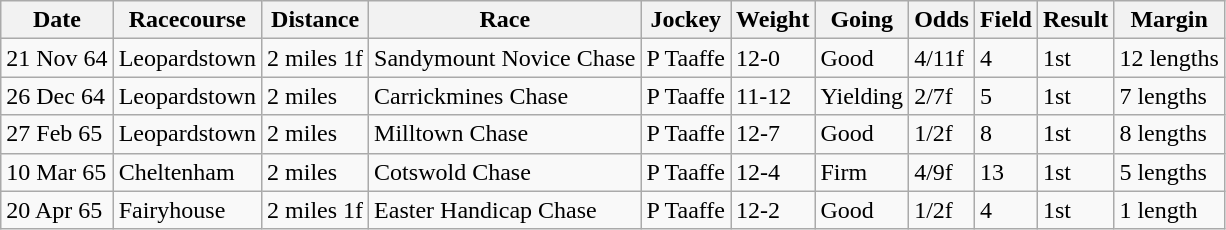<table class="wikitable">
<tr>
<th>Date</th>
<th>Racecourse</th>
<th>Distance</th>
<th>Race</th>
<th>Jockey</th>
<th>Weight</th>
<th>Going</th>
<th>Odds</th>
<th>Field</th>
<th>Result</th>
<th>Margin</th>
</tr>
<tr>
<td>21 Nov 64</td>
<td>Leopardstown</td>
<td>2 miles 1f</td>
<td>Sandymount Novice Chase</td>
<td>P Taaffe</td>
<td>12-0</td>
<td>Good</td>
<td>4/11f</td>
<td>4</td>
<td>1st</td>
<td>12 lengths</td>
</tr>
<tr>
<td>26 Dec 64</td>
<td>Leopardstown</td>
<td>2 miles</td>
<td>Carrickmines Chase</td>
<td>P Taaffe</td>
<td>11-12</td>
<td>Yielding</td>
<td>2/7f</td>
<td>5</td>
<td>1st</td>
<td>7 lengths</td>
</tr>
<tr>
<td>27 Feb 65</td>
<td>Leopardstown</td>
<td>2 miles</td>
<td>Milltown Chase</td>
<td>P Taaffe</td>
<td>12-7</td>
<td>Good</td>
<td>1/2f</td>
<td>8</td>
<td>1st</td>
<td>8 lengths</td>
</tr>
<tr>
<td>10 Mar 65</td>
<td>Cheltenham</td>
<td>2 miles</td>
<td>Cotswold Chase</td>
<td>P Taaffe</td>
<td>12-4</td>
<td>Firm</td>
<td>4/9f</td>
<td>13</td>
<td>1st</td>
<td>5 lengths</td>
</tr>
<tr>
<td>20 Apr 65</td>
<td>Fairyhouse</td>
<td>2 miles 1f</td>
<td>Easter Handicap Chase</td>
<td>P Taaffe</td>
<td>12-2</td>
<td>Good</td>
<td>1/2f</td>
<td>4</td>
<td>1st</td>
<td>1 length</td>
</tr>
</table>
